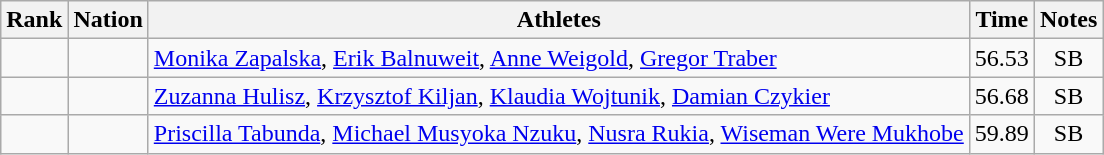<table class="wikitable sortable" style="text-align:center">
<tr>
<th>Rank</th>
<th>Nation</th>
<th>Athletes</th>
<th>Time</th>
<th>Notes</th>
</tr>
<tr>
<td></td>
<td align="left"></td>
<td align="left"><a href='#'>Monika Zapalska</a>, <a href='#'>Erik Balnuweit</a>, <a href='#'>Anne Weigold</a>, <a href='#'>Gregor Traber</a></td>
<td>56.53</td>
<td>SB</td>
</tr>
<tr>
<td></td>
<td align="left"></td>
<td align="left"><a href='#'>Zuzanna Hulisz</a>, <a href='#'>Krzysztof Kiljan</a>, <a href='#'>Klaudia Wojtunik</a>, <a href='#'>Damian Czykier</a></td>
<td>56.68</td>
<td>SB</td>
</tr>
<tr>
<td></td>
<td align="left"></td>
<td align="left"><a href='#'>Priscilla Tabunda</a>, <a href='#'>Michael Musyoka Nzuku</a>, <a href='#'>Nusra Rukia</a>, <a href='#'>Wiseman Were Mukhobe</a></td>
<td>59.89</td>
<td>SB</td>
</tr>
</table>
